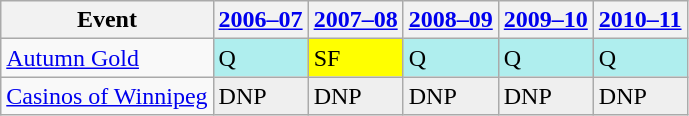<table class="wikitable" border="1">
<tr>
<th>Event</th>
<th><a href='#'>2006–07</a></th>
<th><a href='#'>2007–08</a></th>
<th><a href='#'>2008–09</a></th>
<th><a href='#'>2009–10</a></th>
<th><a href='#'>2010–11</a></th>
</tr>
<tr>
<td><a href='#'>Autumn Gold</a></td>
<td style="background:#afeeee;">Q</td>
<td style="background:yellow;">SF</td>
<td style="background:#afeeee;">Q</td>
<td style="background:#afeeee;">Q</td>
<td style="background:#afeeee;">Q</td>
</tr>
<tr>
<td><a href='#'>Casinos of Winnipeg</a></td>
<td style="background:#EFEFEF;">DNP</td>
<td style="background:#EFEFEF;">DNP</td>
<td style="background:#EFEFEF;">DNP</td>
<td style="background:#EFEFEF;">DNP</td>
<td style="background:#EFEFEF;">DNP</td>
</tr>
</table>
